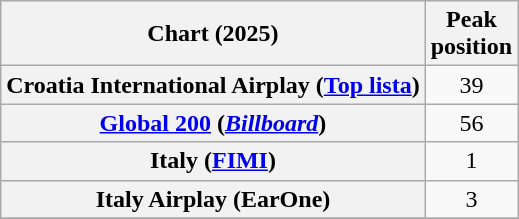<table class="wikitable sortable plainrowheaders" style="text-align:center;">
<tr>
<th scope="col">Chart (2025)</th>
<th scope="col">Peak<br>position</th>
</tr>
<tr>
<th scope="row">Croatia International Airplay (<a href='#'>Top lista</a>)</th>
<td>39</td>
</tr>
<tr>
<th scope="row"><a href='#'>Global 200</a> (<em><a href='#'>Billboard</a></em>)</th>
<td>56</td>
</tr>
<tr>
<th scope="row">Italy (<a href='#'>FIMI</a>)</th>
<td>1</td>
</tr>
<tr>
<th scope="row">Italy Airplay (EarOne)</th>
<td>3</td>
</tr>
<tr>
</tr>
</table>
